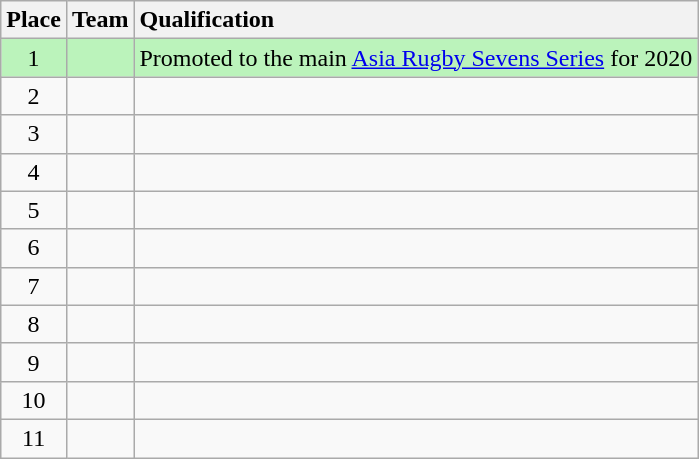<table class="wikitable" style="text-align:center; padding-bottom:0">
<tr>
<th>Place</th>
<th style="text-align:left;">Team</th>
<th style="text-align:left;">Qualification</th>
</tr>
<tr bgcolor=#bbf3bb>
<td>1</td>
<td align=left></td>
<td>Promoted to the main <a href='#'>Asia Rugby Sevens Series</a> for 2020</td>
</tr>
<tr>
<td>2</td>
<td align=left></td>
<td></td>
</tr>
<tr>
<td>3</td>
<td align=left></td>
<td></td>
</tr>
<tr>
<td>4</td>
<td align=left></td>
<td></td>
</tr>
<tr>
<td>5</td>
<td align=left></td>
<td></td>
</tr>
<tr>
<td>6</td>
<td align=left></td>
<td></td>
</tr>
<tr>
<td>7</td>
<td align=left></td>
<td></td>
</tr>
<tr>
<td>8</td>
<td align=left></td>
<td></td>
</tr>
<tr>
<td>9</td>
<td align=left></td>
<td></td>
</tr>
<tr>
<td>10</td>
<td align=left></td>
<td></td>
</tr>
<tr>
<td>11</td>
<td align=left></td>
<td></td>
</tr>
</table>
